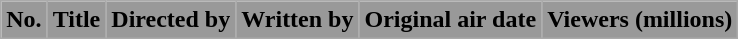<table class="wikitable plainrowheaders" style="background:#fff;">
<tr>
<th style="background:#999999;">No.</th>
<th style="background:#999999;">Title</th>
<th style="background:#999999;">Directed by</th>
<th style="background:#999999;">Written by</th>
<th style="background:#999999;">Original air date</th>
<th style="background:#999999;">Viewers (millions)<br>














</th>
</tr>
</table>
